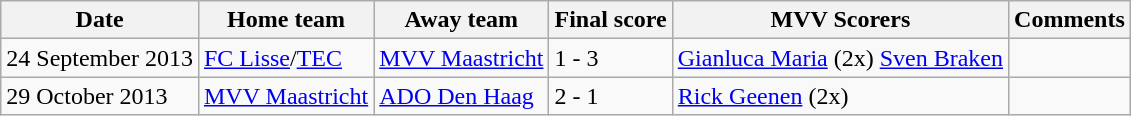<table class="wikitable sortable">
<tr>
<th>Date</th>
<th>Home team</th>
<th>Away team</th>
<th>Final score</th>
<th>MVV Scorers</th>
<th>Comments</th>
</tr>
<tr>
<td>24 September 2013</td>
<td><a href='#'>FC Lisse</a>/<a href='#'>TEC</a></td>
<td><a href='#'>MVV Maastricht</a></td>
<td>1 - 3</td>
<td><a href='#'>Gianluca Maria</a> (2x) <a href='#'>Sven Braken</a></td>
<td></td>
</tr>
<tr>
<td>29 October 2013</td>
<td><a href='#'>MVV Maastricht</a></td>
<td><a href='#'>ADO Den Haag</a></td>
<td>2 - 1</td>
<td><a href='#'>Rick Geenen</a> (2x)</td>
<td></td>
</tr>
</table>
